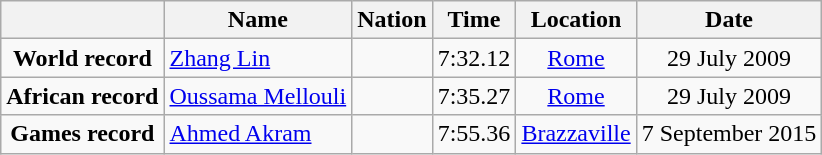<table class=wikitable style=text-align:center>
<tr>
<th></th>
<th>Name</th>
<th>Nation</th>
<th>Time</th>
<th>Location</th>
<th>Date</th>
</tr>
<tr>
<td><strong>World record</strong></td>
<td align=left><a href='#'>Zhang Lin</a></td>
<td align=left></td>
<td align=left>7:32.12</td>
<td><a href='#'>Rome</a></td>
<td>29 July 2009</td>
</tr>
<tr>
<td><strong>African record</strong></td>
<td align=left><a href='#'>Oussama Mellouli</a></td>
<td align=left></td>
<td align=left>7:35.27</td>
<td><a href='#'>Rome</a></td>
<td>29 July 2009</td>
</tr>
<tr>
<td><strong>Games record</strong></td>
<td align=left><a href='#'>Ahmed Akram</a></td>
<td align=left></td>
<td align=left>7:55.36</td>
<td><a href='#'>Brazzaville</a></td>
<td>7 September 2015</td>
</tr>
</table>
